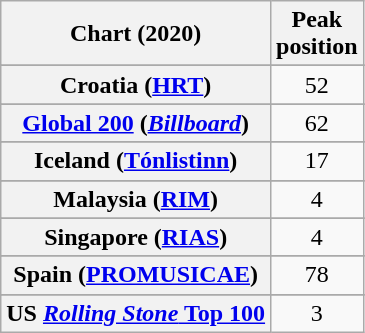<table class="wikitable sortable plainrowheaders" style="text-align:center">
<tr>
<th scope="col">Chart (2020)</th>
<th scope="col">Peak<br> position</th>
</tr>
<tr>
</tr>
<tr>
</tr>
<tr>
</tr>
<tr>
</tr>
<tr>
</tr>
<tr>
</tr>
<tr>
</tr>
<tr>
</tr>
<tr>
<th scope="row">Croatia (<a href='#'>HRT</a>)</th>
<td>52</td>
</tr>
<tr>
</tr>
<tr>
</tr>
<tr>
</tr>
<tr>
</tr>
<tr>
<th scope="row"><a href='#'>Global 200</a> (<em><a href='#'>Billboard</a></em>)</th>
<td>62</td>
</tr>
<tr>
</tr>
<tr>
</tr>
<tr>
<th scope="row">Iceland (<a href='#'>Tónlistinn</a>)</th>
<td>17</td>
</tr>
<tr>
</tr>
<tr>
</tr>
<tr>
<th scope="row">Malaysia (<a href='#'>RIM</a>)</th>
<td>4</td>
</tr>
<tr>
</tr>
<tr>
</tr>
<tr>
</tr>
<tr>
</tr>
<tr>
</tr>
<tr>
<th scope="row">Singapore (<a href='#'>RIAS</a>)</th>
<td>4</td>
</tr>
<tr>
</tr>
<tr>
<th scope="row">Spain (<a href='#'>PROMUSICAE</a>)</th>
<td>78</td>
</tr>
<tr>
</tr>
<tr>
</tr>
<tr>
</tr>
<tr>
</tr>
<tr>
</tr>
<tr>
</tr>
<tr>
</tr>
<tr>
<th scope="row">US <a href='#'><em>Rolling Stone</em> Top 100</a></th>
<td>3</td>
</tr>
</table>
